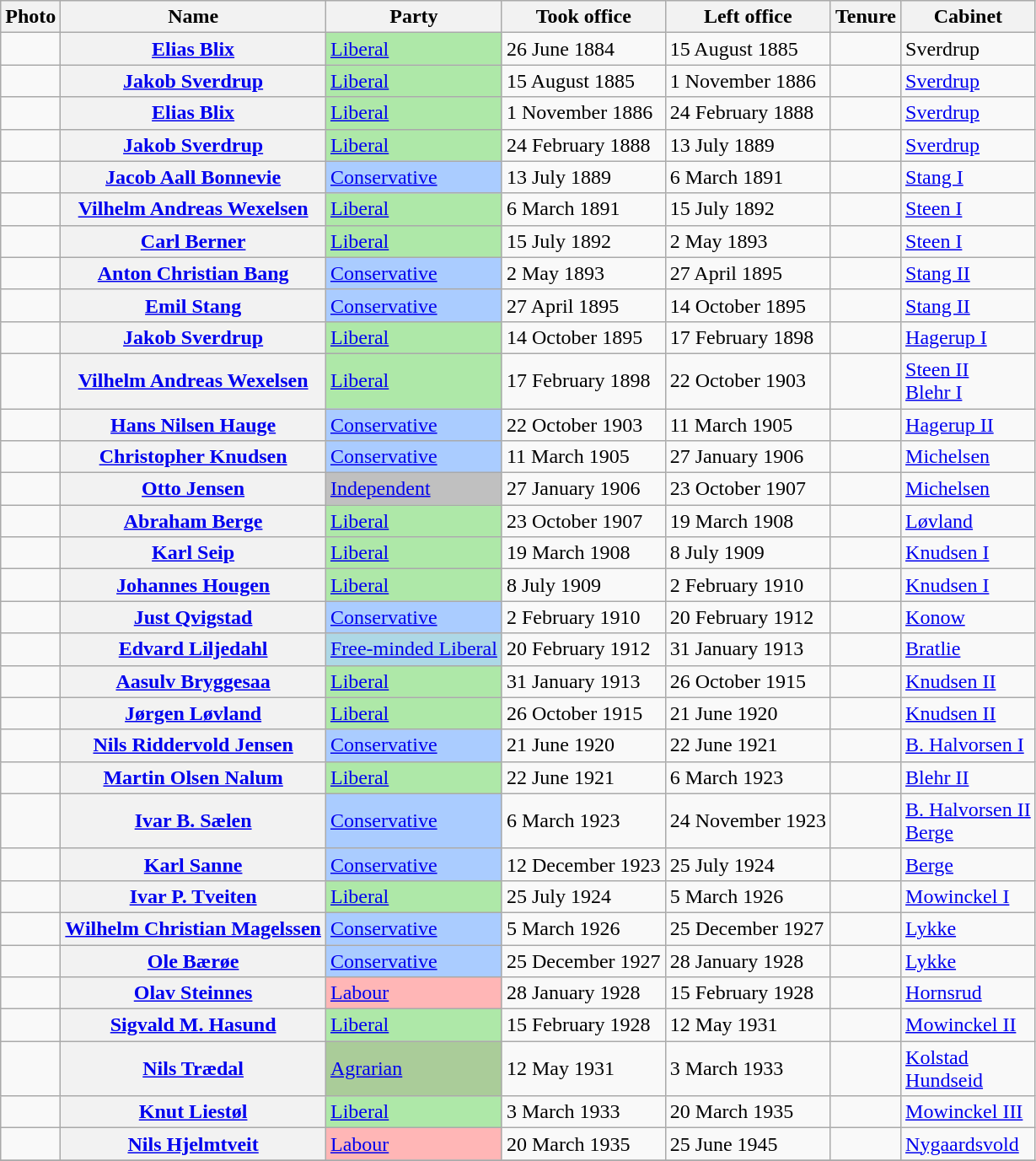<table class="wikitable plainrowheaders sortable">
<tr>
<th scope=col class=unsortable>Photo</th>
<th scope=col>Name</th>
<th scope=col>Party</th>
<th scope=col>Took office</th>
<th scope=col>Left office</th>
<th scope=col>Tenure</th>
<th scope=col>Cabinet</th>
</tr>
<tr>
<td align=center></td>
<th scope=row><a href='#'>Elias Blix</a></th>
<td style="background:#AEE8A8"><a href='#'>Liberal</a></td>
<td>26 June 1884</td>
<td>15 August 1885</td>
<td></td>
<td>Sverdrup</td>
</tr>
<tr>
<td align=center></td>
<th scope=row><a href='#'>Jakob Sverdrup</a></th>
<td style="background:#AEE8A8"><a href='#'>Liberal</a></td>
<td>15 August 1885</td>
<td>1 November 1886</td>
<td></td>
<td><a href='#'>Sverdrup</a></td>
</tr>
<tr>
<td align=center></td>
<th scope=row><a href='#'>Elias Blix</a></th>
<td style="background:#AEE8A8"><a href='#'>Liberal</a></td>
<td>1 November 1886</td>
<td>24 February 1888</td>
<td></td>
<td><a href='#'>Sverdrup</a></td>
</tr>
<tr>
<td align=center></td>
<th scope=row><a href='#'>Jakob Sverdrup</a></th>
<td style="background:#AEE8A8"><a href='#'>Liberal</a></td>
<td>24 February 1888</td>
<td>13 July 1889</td>
<td></td>
<td><a href='#'>Sverdrup</a></td>
</tr>
<tr>
<td align=center></td>
<th scope=row><a href='#'>Jacob Aall Bonnevie</a></th>
<td style="background:#AACCFF"><a href='#'>Conservative</a></td>
<td>13 July 1889</td>
<td>6 March 1891</td>
<td></td>
<td><a href='#'>Stang I</a></td>
</tr>
<tr>
<td align=center></td>
<th scope=row><a href='#'>Vilhelm Andreas Wexelsen</a></th>
<td style="background:#AEE8A8"><a href='#'>Liberal</a></td>
<td>6 March 1891</td>
<td>15 July 1892</td>
<td></td>
<td><a href='#'>Steen I</a></td>
</tr>
<tr>
<td align=center></td>
<th scope=row><a href='#'>Carl Berner</a></th>
<td style="background:#AEE8A8"><a href='#'>Liberal</a></td>
<td>15 July 1892</td>
<td>2 May 1893</td>
<td></td>
<td><a href='#'>Steen I</a></td>
</tr>
<tr>
<td align=center></td>
<th scope=row><a href='#'>Anton Christian Bang</a></th>
<td style="background:#AACCFF"><a href='#'>Conservative</a></td>
<td>2 May 1893</td>
<td>27 April 1895</td>
<td></td>
<td><a href='#'>Stang II</a></td>
</tr>
<tr>
<td align=center></td>
<th scope=row><a href='#'>Emil Stang</a></th>
<td style="background:#AACCFF"><a href='#'>Conservative</a></td>
<td>27 April 1895</td>
<td>14 October 1895</td>
<td></td>
<td><a href='#'>Stang II</a></td>
</tr>
<tr>
<td align=center></td>
<th scope=row><a href='#'>Jakob Sverdrup</a></th>
<td style="background:#AEE8A8"><a href='#'>Liberal</a></td>
<td>14 October 1895</td>
<td>17 February 1898</td>
<td></td>
<td><a href='#'>Hagerup I</a></td>
</tr>
<tr>
<td align=center></td>
<th scope=row><a href='#'>Vilhelm Andreas Wexelsen</a></th>
<td style="background:#AEE8A8"><a href='#'>Liberal</a></td>
<td>17 February 1898</td>
<td>22 October 1903</td>
<td></td>
<td><a href='#'>Steen II</a> <br> <a href='#'>Blehr I</a></td>
</tr>
<tr>
<td align=center></td>
<th scope=row><a href='#'>Hans Nilsen Hauge</a></th>
<td style="background:#AACCFF"><a href='#'>Conservative</a></td>
<td>22 October 1903</td>
<td>11 March 1905</td>
<td></td>
<td><a href='#'>Hagerup II</a></td>
</tr>
<tr>
<td align=center></td>
<th scope=row><a href='#'>Christopher Knudsen</a></th>
<td style="background:#AACCFF"><a href='#'>Conservative</a></td>
<td>11 March 1905</td>
<td>27 January 1906</td>
<td></td>
<td><a href='#'>Michelsen</a></td>
</tr>
<tr>
<td align=center></td>
<th scope=row><a href='#'>Otto Jensen</a></th>
<td style="background:#C0C0C0"><a href='#'>Independent</a></td>
<td>27 January 1906</td>
<td>23 October 1907</td>
<td></td>
<td><a href='#'>Michelsen</a></td>
</tr>
<tr>
<td align=center></td>
<th scope=row><a href='#'>Abraham Berge</a></th>
<td style="background:#AEE8A8"><a href='#'>Liberal</a></td>
<td>23 October 1907</td>
<td>19 March 1908</td>
<td></td>
<td><a href='#'>Løvland</a></td>
</tr>
<tr>
<td align=center></td>
<th scope=row><a href='#'>Karl Seip</a></th>
<td style="background:#AEE8A8"><a href='#'>Liberal</a></td>
<td>19 March 1908</td>
<td>8 July 1909</td>
<td></td>
<td><a href='#'>Knudsen I</a></td>
</tr>
<tr>
<td align=center></td>
<th scope=row><a href='#'>Johannes Hougen</a></th>
<td style="background:#AEE8A8"><a href='#'>Liberal</a></td>
<td>8 July 1909</td>
<td>2 February 1910</td>
<td></td>
<td><a href='#'>Knudsen I</a></td>
</tr>
<tr>
<td align=center></td>
<th scope=row><a href='#'>Just Qvigstad</a></th>
<td style="background:#AACCFF"><a href='#'>Conservative</a></td>
<td>2 February 1910</td>
<td>20 February 1912</td>
<td></td>
<td><a href='#'>Konow</a></td>
</tr>
<tr>
<td align=center></td>
<th scope=row><a href='#'>Edvard Liljedahl</a></th>
<td style="background:#ADD8E6"><a href='#'>Free-minded Liberal</a></td>
<td>20 February 1912</td>
<td>31 January 1913</td>
<td></td>
<td><a href='#'>Bratlie</a></td>
</tr>
<tr>
<td align=center></td>
<th scope=row><a href='#'>Aasulv Bryggesaa</a></th>
<td style="background:#AEE8A8"><a href='#'>Liberal</a></td>
<td>31 January 1913</td>
<td>26 October 1915</td>
<td></td>
<td><a href='#'>Knudsen II</a></td>
</tr>
<tr>
<td align=center></td>
<th scope=row><a href='#'>Jørgen Løvland</a></th>
<td style="background:#AEE8A8"><a href='#'>Liberal</a></td>
<td>26 October 1915</td>
<td>21 June 1920</td>
<td></td>
<td><a href='#'>Knudsen II</a></td>
</tr>
<tr>
<td align=center></td>
<th scope=row><a href='#'>Nils Riddervold Jensen</a></th>
<td style="background:#AACCFF"><a href='#'>Conservative</a></td>
<td>21 June 1920</td>
<td>22 June 1921</td>
<td></td>
<td><a href='#'>B. Halvorsen I</a></td>
</tr>
<tr>
<td align=center></td>
<th scope=row><a href='#'>Martin Olsen Nalum</a></th>
<td style="background:#AEE8A8"><a href='#'>Liberal</a></td>
<td>22 June 1921</td>
<td>6 March 1923</td>
<td></td>
<td><a href='#'>Blehr II</a></td>
</tr>
<tr>
<td align=center></td>
<th scope=row><a href='#'>Ivar B. Sælen</a></th>
<td style="background:#AACCFF"><a href='#'>Conservative</a></td>
<td>6 March 1923</td>
<td>24 November 1923</td>
<td></td>
<td><a href='#'>B. Halvorsen II</a> <br> <a href='#'>Berge</a></td>
</tr>
<tr>
<td align=center></td>
<th scope=row><a href='#'>Karl Sanne</a></th>
<td style="background:#AACCFF"><a href='#'>Conservative</a></td>
<td>12 December 1923</td>
<td>25 July 1924</td>
<td></td>
<td><a href='#'>Berge</a></td>
</tr>
<tr>
<td align=center></td>
<th scope=row><a href='#'>Ivar P. Tveiten</a></th>
<td style="background:#AEE8A8"><a href='#'>Liberal</a></td>
<td>25 July 1924</td>
<td>5 March 1926</td>
<td></td>
<td><a href='#'>Mowinckel I</a></td>
</tr>
<tr>
<td align=center></td>
<th scope=row><a href='#'>Wilhelm Christian Magelssen</a></th>
<td style="background:#AACCFF"><a href='#'>Conservative</a></td>
<td>5 March 1926</td>
<td>25 December 1927</td>
<td></td>
<td><a href='#'>Lykke</a></td>
</tr>
<tr>
<td align=center></td>
<th scope=row><a href='#'>Ole Bærøe</a></th>
<td style="background:#AACCFF"><a href='#'>Conservative</a></td>
<td>25 December 1927</td>
<td>28 January 1928</td>
<td></td>
<td><a href='#'>Lykke</a></td>
</tr>
<tr>
<td align=center></td>
<th scope=row><a href='#'>Olav Steinnes</a></th>
<td style="background:#FFB6B6"><a href='#'>Labour</a></td>
<td>28 January 1928</td>
<td>15 February 1928</td>
<td></td>
<td><a href='#'>Hornsrud</a></td>
</tr>
<tr>
<td align=center></td>
<th scope=row><a href='#'>Sigvald M. Hasund</a></th>
<td style="background:#AEE8A8"><a href='#'>Liberal</a></td>
<td>15 February 1928</td>
<td>12 May 1931</td>
<td></td>
<td><a href='#'>Mowinckel II</a></td>
</tr>
<tr>
<td align=center></td>
<th scope=row><a href='#'>Nils Trædal</a></th>
<td style="background:#AACC99"><a href='#'>Agrarian</a></td>
<td>12 May 1931</td>
<td>3 March 1933</td>
<td></td>
<td><a href='#'>Kolstad</a> <br> <a href='#'>Hundseid</a></td>
</tr>
<tr>
<td align=center></td>
<th scope=row><a href='#'>Knut Liestøl</a></th>
<td style="background:#AEE8A8"><a href='#'>Liberal</a></td>
<td>3 March 1933</td>
<td>20 March 1935</td>
<td></td>
<td><a href='#'>Mowinckel III</a></td>
</tr>
<tr>
<td align=center></td>
<th scope=row><a href='#'>Nils Hjelmtveit</a></th>
<td style="background:#FFB6B6"><a href='#'>Labour</a></td>
<td>20 March 1935</td>
<td>25 June 1945</td>
<td></td>
<td><a href='#'>Nygaardsvold</a></td>
</tr>
<tr>
</tr>
</table>
